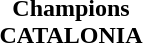<table cellspacing=0 width=100%>
<tr>
<td align=center></td>
</tr>
<tr>
<td align=center><strong>Champions<br>CATALONIA</strong></td>
</tr>
</table>
